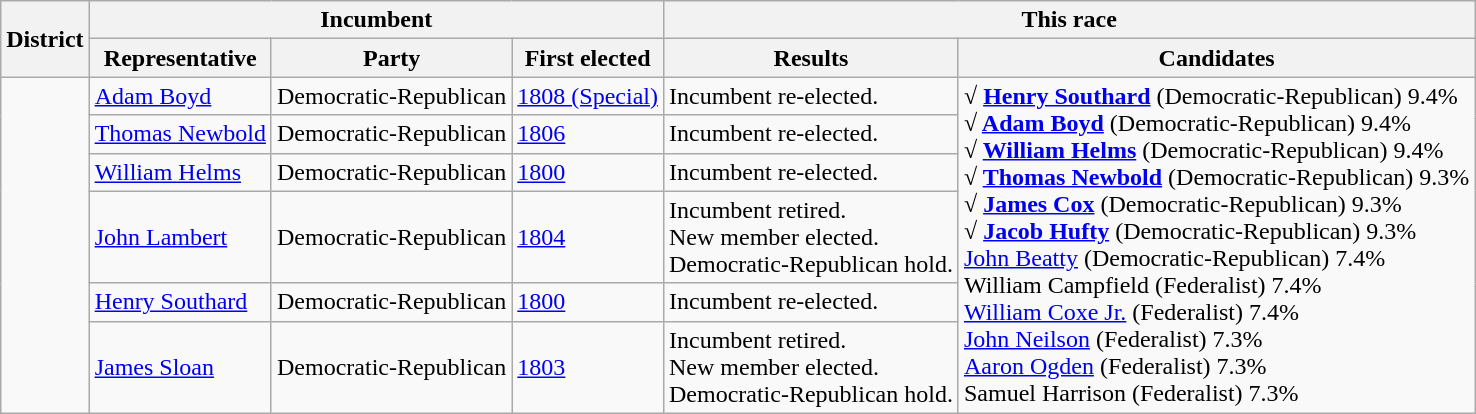<table class=wikitable>
<tr>
<th rowspan=2>District</th>
<th colspan=3>Incumbent</th>
<th colspan=2>This race</th>
</tr>
<tr>
<th>Representative</th>
<th>Party</th>
<th>First elected</th>
<th>Results</th>
<th>Candidates</th>
</tr>
<tr>
<td rowspan=6><br></td>
<td><a href='#'>Adam Boyd</a></td>
<td>Democratic-Republican</td>
<td><a href='#'>1808 (Special)</a></td>
<td>Incumbent re-elected.</td>
<td rowspan=6 nowrap><strong>√ <a href='#'>Henry Southard</a></strong> (Democratic-Republican) 9.4%<br><strong>√ <a href='#'>Adam Boyd</a></strong> (Democratic-Republican) 9.4%<br><strong>√ <a href='#'>William Helms</a></strong> (Democratic-Republican) 9.4%<br><strong>√ <a href='#'>Thomas Newbold</a></strong> (Democratic-Republican) 9.3%<br><strong>√ <a href='#'>James Cox</a></strong> (Democratic-Republican) 9.3%<br><strong>√ <a href='#'>Jacob Hufty</a></strong> (Democratic-Republican) 9.3%<br><a href='#'>John Beatty</a> (Democratic-Republican) 7.4%<br>William Campfield (Federalist) 7.4%<br><a href='#'>William Coxe Jr.</a> (Federalist) 7.4%<br><a href='#'>John Neilson</a> (Federalist) 7.3%<br><a href='#'>Aaron Ogden</a> (Federalist) 7.3%<br>Samuel Harrison (Federalist) 7.3%</td>
</tr>
<tr>
<td><a href='#'>Thomas Newbold</a></td>
<td>Democratic-Republican</td>
<td><a href='#'>1806</a></td>
<td>Incumbent re-elected.</td>
</tr>
<tr>
<td><a href='#'>William Helms</a></td>
<td>Democratic-Republican</td>
<td><a href='#'>1800</a></td>
<td>Incumbent re-elected.</td>
</tr>
<tr>
<td><a href='#'>John Lambert</a></td>
<td>Democratic-Republican</td>
<td><a href='#'>1804</a></td>
<td>Incumbent retired.<br>New member elected.<br>Democratic-Republican hold.</td>
</tr>
<tr>
<td><a href='#'>Henry Southard</a></td>
<td>Democratic-Republican</td>
<td><a href='#'>1800</a></td>
<td>Incumbent re-elected.</td>
</tr>
<tr>
<td><a href='#'>James Sloan</a></td>
<td>Democratic-Republican</td>
<td><a href='#'>1803</a></td>
<td>Incumbent retired.<br>New member elected.<br>Democratic-Republican hold.</td>
</tr>
</table>
